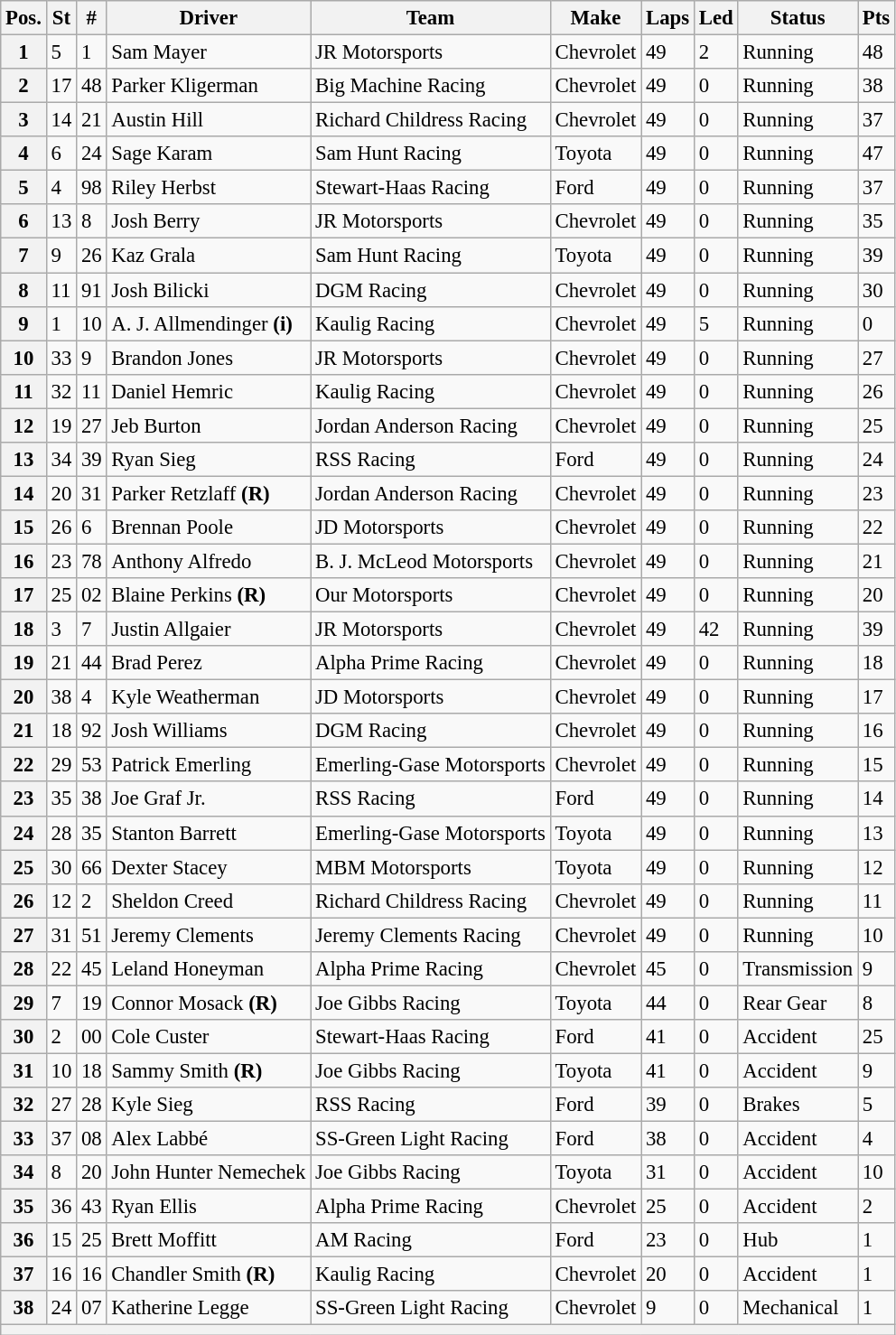<table class="wikitable" style="font-size:95%">
<tr>
<th>Pos.</th>
<th>St</th>
<th>#</th>
<th>Driver</th>
<th>Team</th>
<th>Make</th>
<th>Laps</th>
<th>Led</th>
<th>Status</th>
<th>Pts</th>
</tr>
<tr>
<th>1</th>
<td>5</td>
<td>1</td>
<td>Sam Mayer</td>
<td>JR Motorsports</td>
<td>Chevrolet</td>
<td>49</td>
<td>2</td>
<td>Running</td>
<td>48</td>
</tr>
<tr>
<th>2</th>
<td>17</td>
<td>48</td>
<td>Parker Kligerman</td>
<td>Big Machine Racing</td>
<td>Chevrolet</td>
<td>49</td>
<td>0</td>
<td>Running</td>
<td>38</td>
</tr>
<tr>
<th>3</th>
<td>14</td>
<td>21</td>
<td>Austin Hill</td>
<td>Richard Childress Racing</td>
<td>Chevrolet</td>
<td>49</td>
<td>0</td>
<td>Running</td>
<td>37</td>
</tr>
<tr>
<th>4</th>
<td>6</td>
<td>24</td>
<td>Sage Karam</td>
<td>Sam Hunt Racing</td>
<td>Toyota</td>
<td>49</td>
<td>0</td>
<td>Running</td>
<td>47</td>
</tr>
<tr>
<th>5</th>
<td>4</td>
<td>98</td>
<td>Riley Herbst</td>
<td>Stewart-Haas Racing</td>
<td>Ford</td>
<td>49</td>
<td>0</td>
<td>Running</td>
<td>37</td>
</tr>
<tr>
<th>6</th>
<td>13</td>
<td>8</td>
<td>Josh Berry</td>
<td>JR Motorsports</td>
<td>Chevrolet</td>
<td>49</td>
<td>0</td>
<td>Running</td>
<td>35</td>
</tr>
<tr>
<th>7</th>
<td>9</td>
<td>26</td>
<td>Kaz Grala</td>
<td>Sam Hunt Racing</td>
<td>Toyota</td>
<td>49</td>
<td>0</td>
<td>Running</td>
<td>39</td>
</tr>
<tr>
<th>8</th>
<td>11</td>
<td>91</td>
<td>Josh Bilicki</td>
<td>DGM Racing</td>
<td>Chevrolet</td>
<td>49</td>
<td>0</td>
<td>Running</td>
<td>30</td>
</tr>
<tr>
<th>9</th>
<td>1</td>
<td>10</td>
<td>A. J. Allmendinger <strong>(i)</strong></td>
<td>Kaulig Racing</td>
<td>Chevrolet</td>
<td>49</td>
<td>5</td>
<td>Running</td>
<td>0</td>
</tr>
<tr>
<th>10</th>
<td>33</td>
<td>9</td>
<td>Brandon Jones</td>
<td>JR Motorsports</td>
<td>Chevrolet</td>
<td>49</td>
<td>0</td>
<td>Running</td>
<td>27</td>
</tr>
<tr>
<th>11</th>
<td>32</td>
<td>11</td>
<td>Daniel Hemric</td>
<td>Kaulig Racing</td>
<td>Chevrolet</td>
<td>49</td>
<td>0</td>
<td>Running</td>
<td>26</td>
</tr>
<tr>
<th>12</th>
<td>19</td>
<td>27</td>
<td>Jeb Burton</td>
<td>Jordan Anderson Racing</td>
<td>Chevrolet</td>
<td>49</td>
<td>0</td>
<td>Running</td>
<td>25</td>
</tr>
<tr>
<th>13</th>
<td>34</td>
<td>39</td>
<td>Ryan Sieg</td>
<td>RSS Racing</td>
<td>Ford</td>
<td>49</td>
<td>0</td>
<td>Running</td>
<td>24</td>
</tr>
<tr>
<th>14</th>
<td>20</td>
<td>31</td>
<td>Parker Retzlaff <strong>(R)</strong></td>
<td>Jordan Anderson Racing</td>
<td>Chevrolet</td>
<td>49</td>
<td>0</td>
<td>Running</td>
<td>23</td>
</tr>
<tr>
<th>15</th>
<td>26</td>
<td>6</td>
<td>Brennan Poole</td>
<td>JD Motorsports</td>
<td>Chevrolet</td>
<td>49</td>
<td>0</td>
<td>Running</td>
<td>22</td>
</tr>
<tr>
<th>16</th>
<td>23</td>
<td>78</td>
<td>Anthony Alfredo</td>
<td>B. J. McLeod Motorsports</td>
<td>Chevrolet</td>
<td>49</td>
<td>0</td>
<td>Running</td>
<td>21</td>
</tr>
<tr>
<th>17</th>
<td>25</td>
<td>02</td>
<td>Blaine Perkins <strong>(R)</strong></td>
<td>Our Motorsports</td>
<td>Chevrolet</td>
<td>49</td>
<td>0</td>
<td>Running</td>
<td>20</td>
</tr>
<tr>
<th>18</th>
<td>3</td>
<td>7</td>
<td>Justin Allgaier</td>
<td>JR Motorsports</td>
<td>Chevrolet</td>
<td>49</td>
<td>42</td>
<td>Running</td>
<td>39</td>
</tr>
<tr>
<th>19</th>
<td>21</td>
<td>44</td>
<td>Brad Perez</td>
<td>Alpha Prime Racing</td>
<td>Chevrolet</td>
<td>49</td>
<td>0</td>
<td>Running</td>
<td>18</td>
</tr>
<tr>
<th>20</th>
<td>38</td>
<td>4</td>
<td>Kyle Weatherman</td>
<td>JD Motorsports</td>
<td>Chevrolet</td>
<td>49</td>
<td>0</td>
<td>Running</td>
<td>17</td>
</tr>
<tr>
<th>21</th>
<td>18</td>
<td>92</td>
<td>Josh Williams</td>
<td>DGM Racing</td>
<td>Chevrolet</td>
<td>49</td>
<td>0</td>
<td>Running</td>
<td>16</td>
</tr>
<tr>
<th>22</th>
<td>29</td>
<td>53</td>
<td>Patrick Emerling</td>
<td>Emerling-Gase Motorsports</td>
<td>Chevrolet</td>
<td>49</td>
<td>0</td>
<td>Running</td>
<td>15</td>
</tr>
<tr>
<th>23</th>
<td>35</td>
<td>38</td>
<td>Joe Graf Jr.</td>
<td>RSS Racing</td>
<td>Ford</td>
<td>49</td>
<td>0</td>
<td>Running</td>
<td>14</td>
</tr>
<tr>
<th>24</th>
<td>28</td>
<td>35</td>
<td>Stanton Barrett</td>
<td>Emerling-Gase Motorsports</td>
<td>Toyota</td>
<td>49</td>
<td>0</td>
<td>Running</td>
<td>13</td>
</tr>
<tr>
<th>25</th>
<td>30</td>
<td>66</td>
<td>Dexter Stacey</td>
<td>MBM Motorsports</td>
<td>Toyota</td>
<td>49</td>
<td>0</td>
<td>Running</td>
<td>12</td>
</tr>
<tr>
<th>26</th>
<td>12</td>
<td>2</td>
<td>Sheldon Creed</td>
<td>Richard Childress Racing</td>
<td>Chevrolet</td>
<td>49</td>
<td>0</td>
<td>Running</td>
<td>11</td>
</tr>
<tr>
<th>27</th>
<td>31</td>
<td>51</td>
<td>Jeremy Clements</td>
<td>Jeremy Clements Racing</td>
<td>Chevrolet</td>
<td>49</td>
<td>0</td>
<td>Running</td>
<td>10</td>
</tr>
<tr>
<th>28</th>
<td>22</td>
<td>45</td>
<td>Leland Honeyman</td>
<td>Alpha Prime Racing</td>
<td>Chevrolet</td>
<td>45</td>
<td>0</td>
<td>Transmission</td>
<td>9</td>
</tr>
<tr>
<th>29</th>
<td>7</td>
<td>19</td>
<td>Connor Mosack <strong>(R)</strong></td>
<td>Joe Gibbs Racing</td>
<td>Toyota</td>
<td>44</td>
<td>0</td>
<td>Rear Gear</td>
<td>8</td>
</tr>
<tr>
<th>30</th>
<td>2</td>
<td>00</td>
<td>Cole Custer</td>
<td>Stewart-Haas Racing</td>
<td>Ford</td>
<td>41</td>
<td>0</td>
<td>Accident</td>
<td>25</td>
</tr>
<tr>
<th>31</th>
<td>10</td>
<td>18</td>
<td>Sammy Smith <strong>(R)</strong></td>
<td>Joe Gibbs Racing</td>
<td>Toyota</td>
<td>41</td>
<td>0</td>
<td>Accident</td>
<td>9</td>
</tr>
<tr>
<th>32</th>
<td>27</td>
<td>28</td>
<td>Kyle Sieg</td>
<td>RSS Racing</td>
<td>Ford</td>
<td>39</td>
<td>0</td>
<td>Brakes</td>
<td>5</td>
</tr>
<tr>
<th>33</th>
<td>37</td>
<td>08</td>
<td>Alex Labbé</td>
<td>SS-Green Light Racing</td>
<td>Ford</td>
<td>38</td>
<td>0</td>
<td>Accident</td>
<td>4</td>
</tr>
<tr>
<th>34</th>
<td>8</td>
<td>20</td>
<td>John Hunter Nemechek</td>
<td>Joe Gibbs Racing</td>
<td>Toyota</td>
<td>31</td>
<td>0</td>
<td>Accident</td>
<td>10</td>
</tr>
<tr>
<th>35</th>
<td>36</td>
<td>43</td>
<td>Ryan Ellis</td>
<td>Alpha Prime Racing</td>
<td>Chevrolet</td>
<td>25</td>
<td>0</td>
<td>Accident</td>
<td>2</td>
</tr>
<tr>
<th>36</th>
<td>15</td>
<td>25</td>
<td>Brett Moffitt</td>
<td>AM Racing</td>
<td>Ford</td>
<td>23</td>
<td>0</td>
<td>Hub</td>
<td>1</td>
</tr>
<tr>
<th>37</th>
<td>16</td>
<td>16</td>
<td>Chandler Smith <strong>(R)</strong></td>
<td>Kaulig Racing</td>
<td>Chevrolet</td>
<td>20</td>
<td>0</td>
<td>Accident</td>
<td>1</td>
</tr>
<tr>
<th>38</th>
<td>24</td>
<td>07</td>
<td>Katherine Legge</td>
<td>SS-Green Light Racing</td>
<td>Chevrolet</td>
<td>9</td>
<td>0</td>
<td>Mechanical</td>
<td>1</td>
</tr>
<tr>
<th colspan="10"></th>
</tr>
</table>
